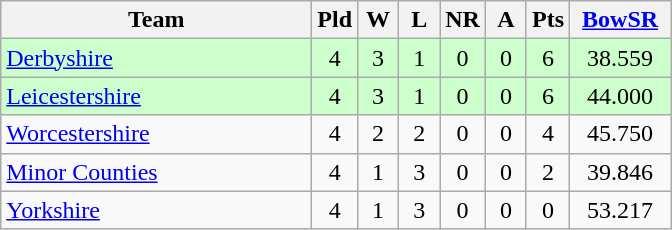<table class="wikitable" style="text-align: center;">
<tr>
<th width=200>Team</th>
<th width=20>Pld</th>
<th width=20>W</th>
<th width=20>L</th>
<th width=20>NR</th>
<th width=20>A</th>
<th width=20>Pts</th>
<th width=60><a href='#'>BowSR</a></th>
</tr>
<tr bgcolor="#ccffcc">
<td align=left><a href='#'>Derbyshire</a></td>
<td>4</td>
<td>3</td>
<td>1</td>
<td>0</td>
<td>0</td>
<td>6</td>
<td>38.559</td>
</tr>
<tr bgcolor="#ccffcc">
<td align=left><a href='#'>Leicestershire</a></td>
<td>4</td>
<td>3</td>
<td>1</td>
<td>0</td>
<td>0</td>
<td>6</td>
<td>44.000</td>
</tr>
<tr>
<td align=left><a href='#'>Worcestershire</a></td>
<td>4</td>
<td>2</td>
<td>2</td>
<td>0</td>
<td>0</td>
<td>4</td>
<td>45.750</td>
</tr>
<tr>
<td align=left><a href='#'>Minor Counties</a></td>
<td>4</td>
<td>1</td>
<td>3</td>
<td>0</td>
<td>0</td>
<td>2</td>
<td>39.846</td>
</tr>
<tr>
<td align=left><a href='#'>Yorkshire</a></td>
<td>4</td>
<td>1</td>
<td>3</td>
<td>0</td>
<td>0</td>
<td>0</td>
<td>53.217</td>
</tr>
</table>
